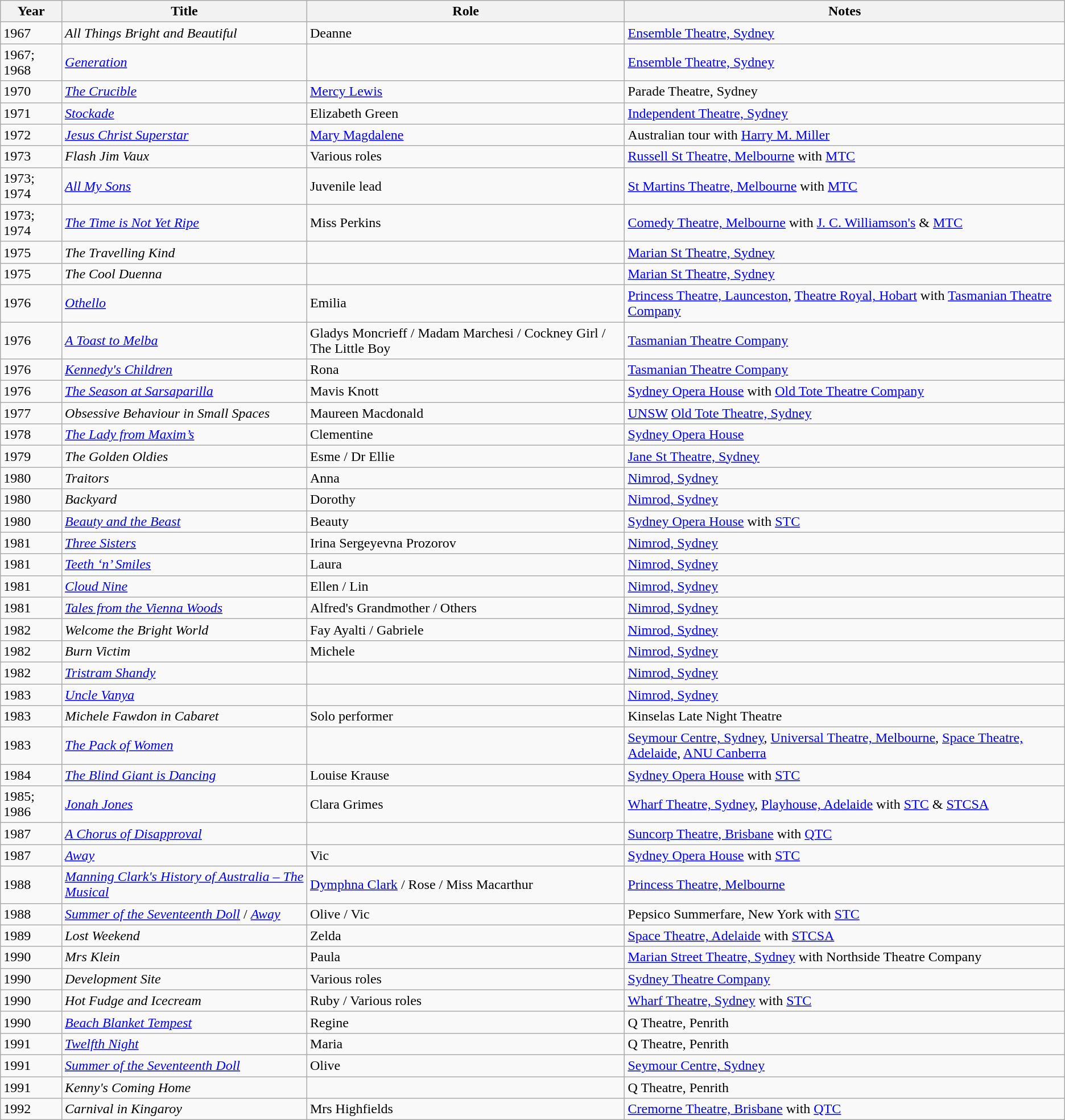<table class="wikitable plainrowheaders sortable">
<tr>
<th scope="col">Year</th>
<th scope="col">Title</th>
<th scope="col">Role</th>
<th scope="col" class="unsortable">Notes</th>
</tr>
<tr>
<td>1967</td>
<td><em>All Things Bright and Beautiful</em></td>
<td>Deanne</td>
<td><a href='#'>Ensemble Theatre, Sydney</a></td>
</tr>
<tr>
<td>1967; 1968</td>
<td><em><a href='#'>Generation</a></em></td>
<td></td>
<td><a href='#'>Ensemble Theatre, Sydney</a></td>
</tr>
<tr>
<td>1970</td>
<td><em><a href='#'>The Crucible</a></em></td>
<td><a href='#'>Mercy Lewis</a></td>
<td>Parade Theatre, Sydney</td>
</tr>
<tr>
<td>1971</td>
<td><em><a href='#'>Stockade</a></em></td>
<td>Elizabeth Green</td>
<td><a href='#'>Independent Theatre, Sydney</a></td>
</tr>
<tr>
<td>1972</td>
<td><em><a href='#'>Jesus Christ Superstar</a></em></td>
<td><a href='#'>Mary Magdalene</a></td>
<td>Australian tour with <a href='#'>Harry M. Miller</a></td>
</tr>
<tr>
<td>1973</td>
<td><em>Flash Jim Vaux</em></td>
<td>Various roles</td>
<td><a href='#'>Russell St Theatre, Melbourne</a> with <a href='#'>MTC</a></td>
</tr>
<tr>
<td>1973; 1974</td>
<td><em><a href='#'>All My Sons</a></em></td>
<td>Juvenile lead</td>
<td><a href='#'>St Martins Theatre, Melbourne</a> with <a href='#'>MTC</a></td>
</tr>
<tr>
<td>1973; 1974</td>
<td><em><a href='#'>The Time is Not Yet Ripe</a></em></td>
<td>Miss Perkins</td>
<td><a href='#'>Comedy Theatre, Melbourne</a> with <a href='#'>J. C. Williamson's</a> & <a href='#'>MTC</a></td>
</tr>
<tr>
<td>1975</td>
<td><em>The Travelling Kind</em></td>
<td></td>
<td><a href='#'> Marian St Theatre, Sydney</a></td>
</tr>
<tr>
<td>1975</td>
<td><em>The Cool Duenna</em></td>
<td></td>
<td><a href='#'>Marian St Theatre, Sydney</a></td>
</tr>
<tr>
<td>1976</td>
<td><em><a href='#'>Othello</a></em></td>
<td>Emilia</td>
<td><a href='#'>Princess Theatre, Launceston</a>, <a href='#'>Theatre Royal, Hobart</a> with <a href='#'>Tasmanian Theatre Company</a></td>
</tr>
<tr>
<td>1976</td>
<td><em><a href='#'>A Toast to Melba</a></em></td>
<td>Gladys Moncrieff / Madam Marchesi / Cockney Girl / The Little Boy</td>
<td><a href='#'>Tasmanian Theatre Company</a></td>
</tr>
<tr>
<td>1976</td>
<td><em><a href='#'>Kennedy's Children</a></em></td>
<td>Rona</td>
<td><a href='#'>Tasmanian Theatre Company</a></td>
</tr>
<tr>
<td>1976</td>
<td><em><a href='#'>The Season at Sarsaparilla</a></em></td>
<td>Mavis Knott</td>
<td><a href='#'>Sydney Opera House</a> with <a href='#'>Old Tote Theatre Company</a></td>
</tr>
<tr>
<td>1977</td>
<td><em>Obsessive Behaviour in Small Spaces</em></td>
<td>Maureen Macdonald</td>
<td><a href='#'>UNSW</a> <a href='#'>Old Tote Theatre, Sydney</a></td>
</tr>
<tr>
<td>1978</td>
<td><em><a href='#'>The Lady from Maxim’s</a></em></td>
<td>Clementine</td>
<td><a href='#'>Sydney Opera House</a></td>
</tr>
<tr>
<td>1979</td>
<td><em>The Golden Oldies</em></td>
<td>Esme / Dr Ellie</td>
<td><a href='#'>Jane St Theatre, Sydney</a></td>
</tr>
<tr>
<td>1980</td>
<td><em>Traitors</em></td>
<td>Anna</td>
<td><a href='#'>Nimrod, Sydney</a></td>
</tr>
<tr>
<td>1980</td>
<td><em>Backyard</em></td>
<td>Dorothy</td>
<td><a href='#'>Nimrod, Sydney</a></td>
</tr>
<tr>
<td>1980</td>
<td><em><a href='#'>Beauty and the Beast</a></em></td>
<td>Beauty</td>
<td><a href='#'>Sydney Opera House</a> with <a href='#'>STC</a></td>
</tr>
<tr>
<td>1981</td>
<td><em><a href='#'>Three Sisters</a></em></td>
<td>Irina Sergeyevna Prozorov</td>
<td><a href='#'>Nimrod, Sydney</a></td>
</tr>
<tr>
<td>1981</td>
<td><em><a href='#'>Teeth ‘n’ Smiles</a></em></td>
<td>Laura</td>
<td><a href='#'>Nimrod, Sydney</a></td>
</tr>
<tr>
<td>1981</td>
<td><em><a href='#'>Cloud Nine</a></em></td>
<td>Ellen / Lin</td>
<td><a href='#'>Nimrod, Sydney</a></td>
</tr>
<tr>
<td>1981</td>
<td><em><a href='#'>Tales from the Vienna Woods</a></em></td>
<td>Alfred's Grandmother / Others</td>
<td><a href='#'>Nimrod, Sydney</a></td>
</tr>
<tr>
<td>1982</td>
<td><em>Welcome the Bright World</em></td>
<td>Fay Ayalti / Gabriele</td>
<td><a href='#'>Nimrod, Sydney</a></td>
</tr>
<tr>
<td>1982</td>
<td><em>Burn Victim</em></td>
<td>Michele</td>
<td><a href='#'>Nimrod, Sydney</a></td>
</tr>
<tr>
<td>1982</td>
<td><em><a href='#'>Tristram Shandy</a></em></td>
<td></td>
<td><a href='#'>Nimrod, Sydney</a></td>
</tr>
<tr>
<td>1983</td>
<td><em><a href='#'>Uncle Vanya</a></em></td>
<td></td>
<td><a href='#'>Nimrod, Sydney</a></td>
</tr>
<tr>
<td>1983</td>
<td><em>Michele Fawdon in Cabaret</em></td>
<td>Solo performer</td>
<td>Kinselas Late Night Theatre</td>
</tr>
<tr>
<td>1983</td>
<td><em><a href='#'>The Pack of Women</a></em></td>
<td></td>
<td><a href='#'>Seymour Centre, Sydney</a>, <a href='#'>Universal Theatre, Melbourne</a>, <a href='#'>Space Theatre, Adelaide</a>, <a href='#'>ANU Canberra</a></td>
</tr>
<tr>
<td>1984</td>
<td><em><a href='#'>The Blind Giant is Dancing</a></em></td>
<td>Louise Krause</td>
<td><a href='#'>Sydney Opera House</a> with <a href='#'>STC</a></td>
</tr>
<tr>
<td>1985; 1986</td>
<td><em><a href='#'>Jonah Jones</a></em></td>
<td>Clara Grimes</td>
<td><a href='#'>Wharf Theatre, Sydney</a>, <a href='#'>Playhouse, Adelaide</a> with <a href='#'>STC</a> & <a href='#'>STCSA</a></td>
</tr>
<tr>
<td>1987</td>
<td><em><a href='#'>A Chorus of Disapproval</a></em></td>
<td></td>
<td><a href='#'>Suncorp Theatre, Brisbane</a> with <a href='#'>QTC</a></td>
</tr>
<tr>
<td>1987</td>
<td><em><a href='#'>Away</a></em></td>
<td>Vic</td>
<td><a href='#'>Sydney Opera House</a> with <a href='#'>STC</a></td>
</tr>
<tr>
<td>1988</td>
<td><em><a href='#'>Manning Clark's History of Australia – The Musical</a></em></td>
<td><a href='#'>Dymphna Clark</a> / Rose / Miss Macarthur</td>
<td><a href='#'>Princess Theatre, Melbourne</a></td>
</tr>
<tr>
<td>1988</td>
<td><em><a href='#'>Summer of the Seventeenth Doll</a></em> / <em><a href='#'>Away</a></em></td>
<td>Olive / Vic</td>
<td>Pepsico Summerfare, New York with <a href='#'>STC</a></td>
</tr>
<tr>
<td>1989</td>
<td><em>Lost Weekend</em></td>
<td>Zelda</td>
<td><a href='#'>Space Theatre, Adelaide</a> with <a href='#'>STCSA</a></td>
</tr>
<tr>
<td>1990</td>
<td><em>Mrs Klein</em></td>
<td>Paula</td>
<td><a href='#'>Marian Street Theatre, Sydney</a> with Northside Theatre Company</td>
</tr>
<tr>
<td>1990</td>
<td><em>Development Site</em></td>
<td>Various roles</td>
<td><a href='#'>Sydney Theatre Company</a></td>
</tr>
<tr>
<td>1990</td>
<td><em>Hot Fudge and Icecream</em></td>
<td>Ruby / Various roles</td>
<td><a href='#'>Wharf Theatre, Sydney</a> with <a href='#'>STC</a></td>
</tr>
<tr>
<td>1990</td>
<td><em><a href='#'>Beach Blanket Tempest</a></em></td>
<td>Regine</td>
<td>Q Theatre, Penrith</td>
</tr>
<tr>
<td>1991</td>
<td><em><a href='#'>Twelfth Night</a></em></td>
<td>Maria</td>
<td>Q Theatre, Penrith</td>
</tr>
<tr>
<td>1991</td>
<td><em><a href='#'>Summer of the Seventeenth Doll</a></em></td>
<td>Olive</td>
<td><a href='#'>Seymour Centre, Sydney</a></td>
</tr>
<tr>
<td>1991</td>
<td><em>Kenny's Coming Home</em></td>
<td></td>
<td>Q Theatre, Penrith</td>
</tr>
<tr>
<td>1992</td>
<td><em>Carnival in Kingaroy</em></td>
<td>Mrs Highfields</td>
<td><a href='#'>Cremorne Theatre, Brisbane</a> with <a href='#'>QTC</a></td>
</tr>
</table>
